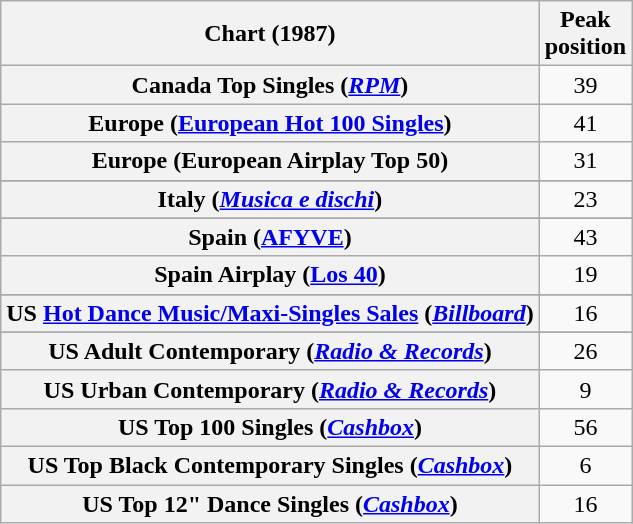<table class="wikitable sortable plainrowheaders" style="text-align:center">
<tr>
<th scope="col">Chart (1987)</th>
<th scope="col">Peak<br>position</th>
</tr>
<tr>
<th scope="row">Canada Top Singles (<em><a href='#'>RPM</a></em>)</th>
<td>39</td>
</tr>
<tr>
<th scope="row">Europe (<a href='#'>European Hot 100 Singles</a>)</th>
<td>41</td>
</tr>
<tr>
<th scope="row">Europe (European Airplay Top 50)</th>
<td>31</td>
</tr>
<tr>
</tr>
<tr>
<th scope="row">Italy (<em><a href='#'>Musica e dischi</a></em>)</th>
<td>23</td>
</tr>
<tr>
</tr>
<tr>
</tr>
<tr>
<th scope="row">Spain (<a href='#'>AFYVE</a>)</th>
<td>43</td>
</tr>
<tr>
<th scope="row">Spain Airplay (<a href='#'>Los 40</a>)</th>
<td>19</td>
</tr>
<tr>
</tr>
<tr>
</tr>
<tr>
</tr>
<tr>
</tr>
<tr>
<th scope="row">US <a href='#'>Hot Dance Music/Maxi-Singles Sales</a> (<em><a href='#'>Billboard</a></em>)</th>
<td>16</td>
</tr>
<tr>
</tr>
<tr>
<th scope="row">US Adult Contemporary (<em><a href='#'>Radio & Records</a></em>)</th>
<td>26</td>
</tr>
<tr>
<th scope="row">US Urban Contemporary (<em><a href='#'>Radio & Records</a></em>)</th>
<td align="center">9</td>
</tr>
<tr>
<th scope="row">US Top 100 Singles (<em><a href='#'>Cashbox</a></em>)</th>
<td>56</td>
</tr>
<tr>
<th scope="row">US Top Black Contemporary Singles (<em><a href='#'>Cashbox</a></em>)</th>
<td>6</td>
</tr>
<tr>
<th scope="row">US Top 12" Dance Singles (<em><a href='#'>Cashbox</a></em>)</th>
<td>16</td>
</tr>
</table>
